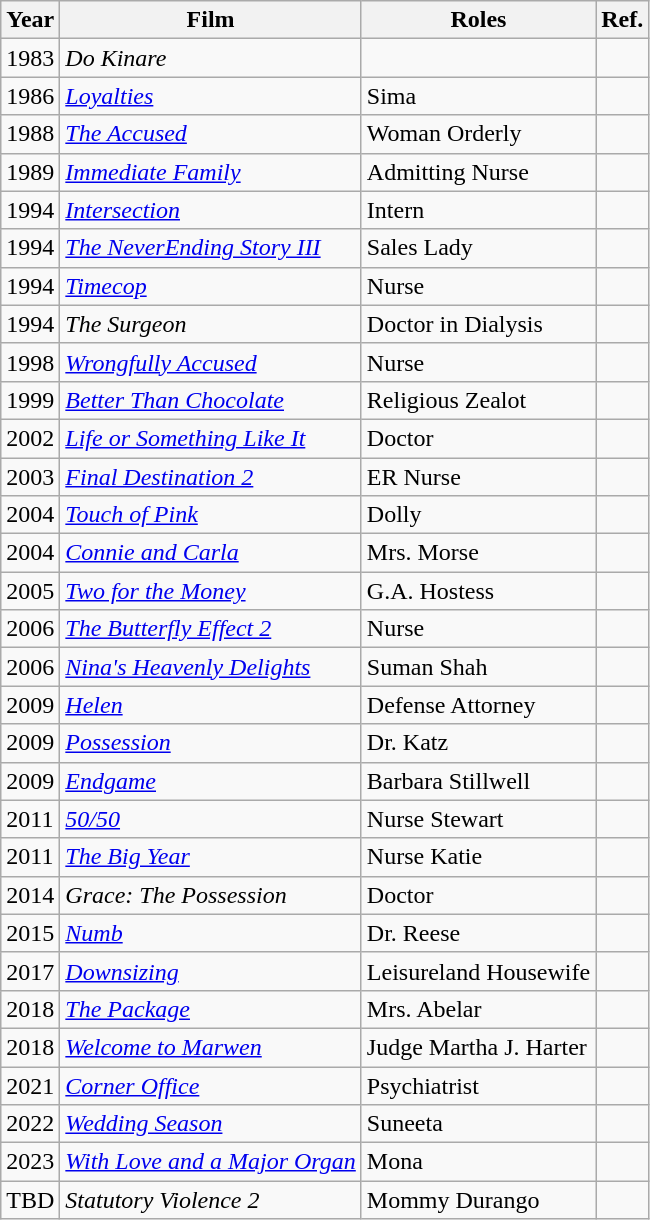<table class="wikitable sortable">
<tr>
<th>Year</th>
<th>Film</th>
<th>Roles</th>
<th class="unsortable">Ref.</th>
</tr>
<tr>
<td>1983</td>
<td><em>Do Kinare</em></td>
<td></td>
<td></td>
</tr>
<tr>
<td>1986</td>
<td><em><a href='#'>Loyalties</a></em></td>
<td>Sima</td>
<td></td>
</tr>
<tr>
<td>1988</td>
<td data-sort-value="Accused, The"><em><a href='#'>The Accused</a></em></td>
<td>Woman Orderly</td>
<td></td>
</tr>
<tr>
<td>1989</td>
<td><em><a href='#'>Immediate Family</a></em></td>
<td>Admitting Nurse</td>
<td></td>
</tr>
<tr>
<td>1994</td>
<td><em><a href='#'>Intersection</a></em></td>
<td>Intern</td>
<td></td>
</tr>
<tr>
<td>1994</td>
<td data-sort-value="NeverEnding Story III, The"><em><a href='#'>The NeverEnding Story III</a></em></td>
<td>Sales Lady</td>
<td></td>
</tr>
<tr>
<td>1994</td>
<td><em><a href='#'>Timecop</a></em></td>
<td>Nurse</td>
<td></td>
</tr>
<tr>
<td>1994</td>
<td data-sort-value="Surgeon, The"><em>The Surgeon</em></td>
<td>Doctor in Dialysis</td>
<td></td>
</tr>
<tr>
<td>1998</td>
<td><em><a href='#'>Wrongfully Accused</a></em></td>
<td>Nurse</td>
<td></td>
</tr>
<tr>
<td>1999</td>
<td><em><a href='#'>Better Than Chocolate</a></em></td>
<td>Religious Zealot</td>
<td></td>
</tr>
<tr>
<td>2002</td>
<td><em><a href='#'>Life or Something Like It</a></em></td>
<td>Doctor</td>
<td></td>
</tr>
<tr>
<td>2003</td>
<td><em><a href='#'>Final Destination 2</a></em></td>
<td>ER Nurse</td>
<td></td>
</tr>
<tr>
<td>2004</td>
<td><em><a href='#'>Touch of Pink</a></em></td>
<td>Dolly</td>
<td></td>
</tr>
<tr>
<td>2004</td>
<td><em><a href='#'>Connie and Carla</a></em></td>
<td>Mrs. Morse</td>
<td></td>
</tr>
<tr>
<td>2005</td>
<td><em><a href='#'>Two for the Money</a></em></td>
<td>G.A. Hostess</td>
<td></td>
</tr>
<tr>
<td>2006</td>
<td data-sort-value="Butterfly Effect 2, The"><em><a href='#'>The Butterfly Effect 2</a></em></td>
<td>Nurse</td>
<td></td>
</tr>
<tr>
<td>2006</td>
<td><em><a href='#'>Nina's Heavenly Delights</a></em></td>
<td>Suman Shah</td>
<td></td>
</tr>
<tr>
<td>2009</td>
<td><em><a href='#'>Helen</a></em></td>
<td>Defense Attorney</td>
<td></td>
</tr>
<tr>
<td>2009</td>
<td><em><a href='#'>Possession</a></em></td>
<td>Dr. Katz</td>
<td></td>
</tr>
<tr>
<td>2009</td>
<td><em><a href='#'>Endgame</a></em></td>
<td>Barbara Stillwell</td>
<td></td>
</tr>
<tr>
<td>2011</td>
<td><em><a href='#'>50/50</a></em></td>
<td>Nurse Stewart</td>
<td></td>
</tr>
<tr>
<td>2011</td>
<td data-sort-value="Big Year, The"><em><a href='#'>The Big Year</a></em></td>
<td>Nurse Katie</td>
<td></td>
</tr>
<tr>
<td>2014</td>
<td><em>Grace: The Possession</em></td>
<td>Doctor</td>
<td></td>
</tr>
<tr>
<td>2015</td>
<td><em><a href='#'>Numb</a></em></td>
<td>Dr. Reese</td>
<td></td>
</tr>
<tr>
<td>2017</td>
<td><em><a href='#'>Downsizing</a></em></td>
<td>Leisureland Housewife</td>
<td></td>
</tr>
<tr>
<td>2018</td>
<td data-sort-value="Package, The"><em><a href='#'>The Package</a></em></td>
<td>Mrs. Abelar</td>
<td></td>
</tr>
<tr>
<td>2018</td>
<td><em><a href='#'>Welcome to Marwen</a></em></td>
<td>Judge Martha J. Harter</td>
<td></td>
</tr>
<tr>
<td>2021</td>
<td><em><a href='#'>Corner Office</a></em></td>
<td>Psychiatrist</td>
<td></td>
</tr>
<tr>
<td>2022</td>
<td><em><a href='#'>Wedding Season</a></em></td>
<td>Suneeta</td>
<td></td>
</tr>
<tr>
<td>2023</td>
<td><em><a href='#'>With Love and a Major Organ</a></em></td>
<td>Mona</td>
<td></td>
</tr>
<tr>
<td>TBD</td>
<td><em>Statutory Violence 2</em></td>
<td>Mommy Durango</td>
<td></td>
</tr>
</table>
